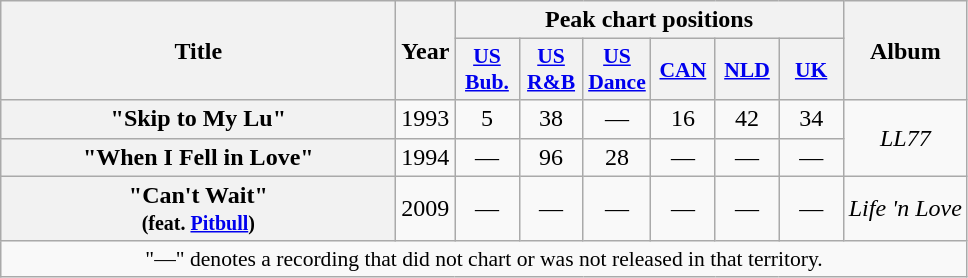<table class="wikitable plainrowheaders" style="text-align:center;" border="1">
<tr>
<th scope="col" rowspan="2" style="width:16em;">Title</th>
<th scope="col" rowspan="2">Year</th>
<th scope="col" colspan="6">Peak chart positions</th>
<th scope="col" rowspan="2">Album</th>
</tr>
<tr>
<th scope="col" style="width:2.5em;font-size:90%;"><a href='#'>US<br>Bub.</a><br></th>
<th scope="col" style="width:2.5em;font-size:90%;"><a href='#'>US<br>R&B</a><br></th>
<th scope="col" style="width:2.5em;font-size:90%;"><a href='#'>US<br>Dance</a><br></th>
<th scope="col" style="width:2.5em;font-size:90%;"><a href='#'>CAN</a><br></th>
<th scope="col" style="width:2.5em;font-size:90%;"><a href='#'>NLD</a><br></th>
<th scope="col" style="width:2.5em;font-size:90%;"><a href='#'>UK</a><br></th>
</tr>
<tr>
<th scope="row">"Skip to My Lu"</th>
<td>1993</td>
<td>5</td>
<td>38</td>
<td>—</td>
<td>16</td>
<td>42</td>
<td>34</td>
<td rowspan="2"><em>LL77</em></td>
</tr>
<tr>
<th scope="row">"When I Fell in Love"</th>
<td>1994</td>
<td>—</td>
<td>96</td>
<td>28</td>
<td>—</td>
<td>—</td>
<td>—</td>
</tr>
<tr>
<th scope="row">"Can't Wait"<br><small>(feat. <a href='#'>Pitbull</a>) </small></th>
<td>2009</td>
<td>—</td>
<td>—</td>
<td>—</td>
<td>—</td>
<td>—</td>
<td>—</td>
<td><em>Life 'n Love</em></td>
</tr>
<tr>
<td colspan="15" style="font-size:90%">"—" denotes a recording that did not chart or was not released in that territory.</td>
</tr>
</table>
